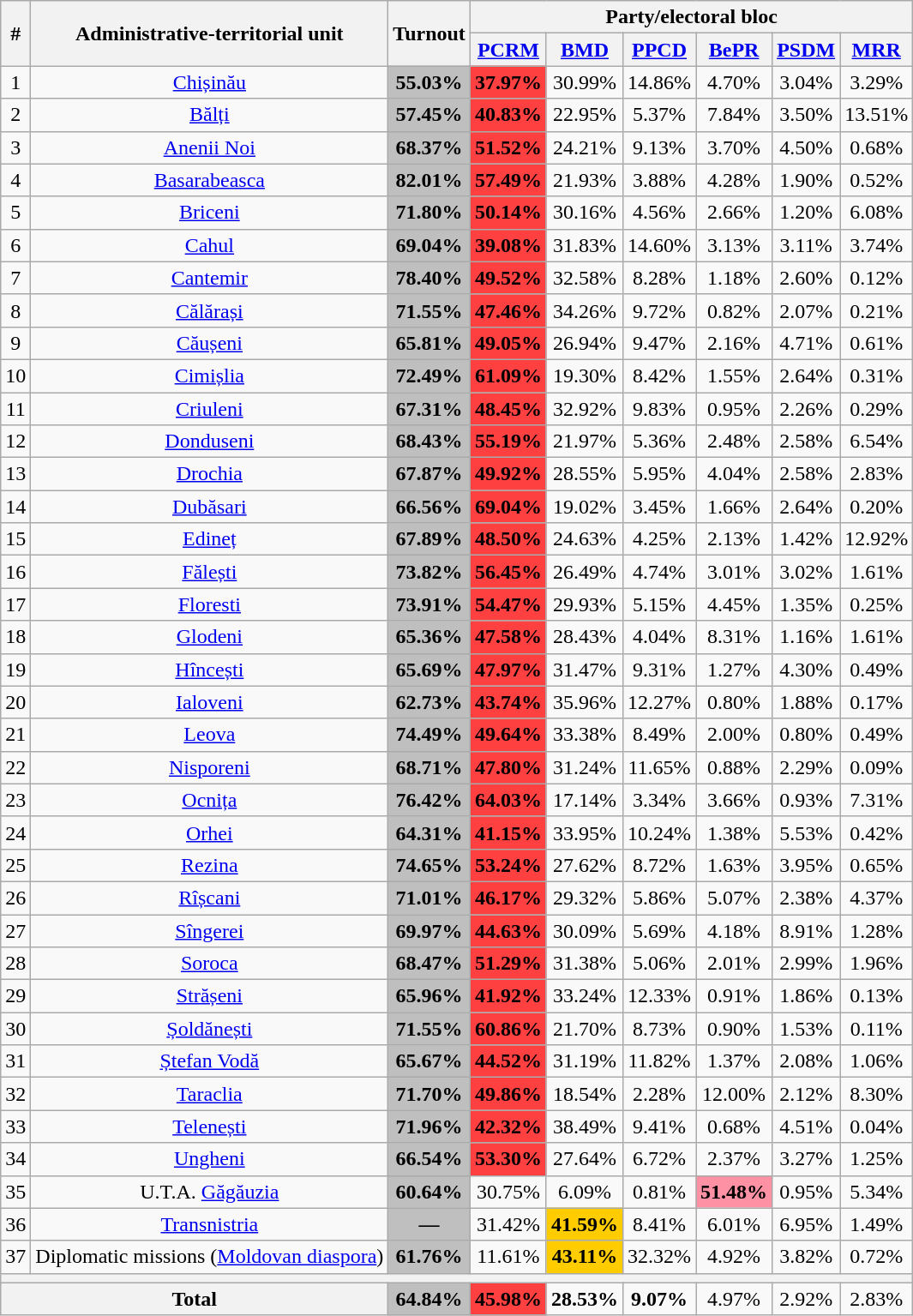<table class=wikitable style=text-align:center;>
<tr>
<th rowspan=2>#</th>
<th rowspan=2>Administrative-territorial unit</th>
<th rowspan=2>Turnout</th>
<th colspan=6>Party/electoral bloc</th>
</tr>
<tr>
<th width=30><a href='#'>PCRM</a></th>
<th width=30><a href='#'>BMD</a></th>
<th width=30><a href='#'>PPCD</a></th>
<th width=30><a href='#'>BePR</a></th>
<th width=30><a href='#'>PSDM</a></th>
<th width=30><a href='#'>MRR</a></th>
</tr>
<tr>
<td>1</td>
<td><a href='#'>Chișinău</a></td>
<th style="background:#BFBFBF; color:black">55.03%</th>
<th style="background:#FF4040; color:black"><strong>37.97%</strong></th>
<td>30.99%</td>
<td>14.86%</td>
<td>4.70%</td>
<td>3.04%</td>
<td>3.29%</td>
</tr>
<tr>
<td>2</td>
<td><a href='#'>Bălți</a></td>
<th style="background:#BFBFBF; color:black">57.45%</th>
<th style="background:#FF4040; color:black"><strong>40.83%</strong></th>
<td>22.95%</td>
<td>5.37%</td>
<td>7.84%</td>
<td>3.50%</td>
<td>13.51%</td>
</tr>
<tr>
<td>3</td>
<td><a href='#'>Anenii Noi</a></td>
<th style="background:#BFBFBF; color:black">68.37%</th>
<th style="background:#FF4040; color:black"><strong>51.52%</strong></th>
<td>24.21%</td>
<td>9.13%</td>
<td>3.70%</td>
<td>4.50%</td>
<td>0.68%</td>
</tr>
<tr>
<td>4</td>
<td><a href='#'>Basarabeasca</a></td>
<th style="background:#BFBFBF; color:black">82.01%</th>
<th style="background:#FF4040; color:black"><strong>57.49%</strong></th>
<td>21.93%</td>
<td>3.88%</td>
<td>4.28%</td>
<td>1.90%</td>
<td>0.52%</td>
</tr>
<tr>
<td>5</td>
<td><a href='#'>Briceni</a></td>
<th style="background:#BFBFBF; color:black">71.80%</th>
<th style="background:#FF4040; color:black"><strong>50.14%</strong></th>
<td>30.16%</td>
<td>4.56%</td>
<td>2.66%</td>
<td>1.20%</td>
<td>6.08%</td>
</tr>
<tr>
<td>6</td>
<td><a href='#'>Cahul</a></td>
<th style="background:#BFBFBF; color:black">69.04%</th>
<th style="background:#FF4040; color:black"><strong>39.08%</strong></th>
<td>31.83%</td>
<td>14.60%</td>
<td>3.13%</td>
<td>3.11%</td>
<td>3.74%</td>
</tr>
<tr>
<td>7</td>
<td><a href='#'>Cantemir</a></td>
<th style="background:#BFBFBF; color:black">78.40%</th>
<th style="background:#FF4040; color:black"><strong>49.52%</strong></th>
<td>32.58%</td>
<td>8.28%</td>
<td>1.18%</td>
<td>2.60%</td>
<td>0.12%</td>
</tr>
<tr>
<td>8</td>
<td><a href='#'>Călărași</a></td>
<th style="background:#BFBFBF; color:black">71.55%</th>
<th style="background:#FF4040; color:black"><strong>47.46%</strong></th>
<td>34.26%</td>
<td>9.72%</td>
<td>0.82%</td>
<td>2.07%</td>
<td>0.21%</td>
</tr>
<tr>
<td>9</td>
<td><a href='#'>Căușeni</a></td>
<th style="background:#BFBFBF; color:black">65.81%</th>
<th style="background:#FF4040; color:black"><strong>49.05%</strong></th>
<td>26.94%</td>
<td>9.47%</td>
<td>2.16%</td>
<td>4.71%</td>
<td>0.61%</td>
</tr>
<tr>
<td>10</td>
<td><a href='#'>Cimișlia</a></td>
<th style="background:#BFBFBF; color:black">72.49%</th>
<th style="background:#FF4040; color:black"><strong>61.09%</strong></th>
<td>19.30%</td>
<td>8.42%</td>
<td>1.55%</td>
<td>2.64%</td>
<td>0.31%</td>
</tr>
<tr>
<td>11</td>
<td><a href='#'>Criuleni</a></td>
<th style="background:#BFBFBF; color:black">67.31%</th>
<th style="background:#FF4040; color:black"><strong>48.45%</strong></th>
<td>32.92%</td>
<td>9.83%</td>
<td>0.95%</td>
<td>2.26%</td>
<td>0.29%</td>
</tr>
<tr>
<td>12</td>
<td><a href='#'>Donduseni</a></td>
<th style="background:#BFBFBF; color:black">68.43%</th>
<th style="background:#FF4040; color:black"><strong>55.19%</strong></th>
<td>21.97%</td>
<td>5.36%</td>
<td>2.48%</td>
<td>2.58%</td>
<td>6.54%</td>
</tr>
<tr>
<td>13</td>
<td><a href='#'>Drochia</a></td>
<th style="background:#BFBFBF; color:black">67.87%</th>
<th style="background:#FF4040; color:black"><strong>49.92%</strong></th>
<td>28.55%</td>
<td>5.95%</td>
<td>4.04%</td>
<td>2.58%</td>
<td>2.83%</td>
</tr>
<tr>
<td>14</td>
<td><a href='#'>Dubăsari</a></td>
<th style="background:#BFBFBF; color:black">66.56%</th>
<th style="background:#FF4040; color:black"><strong>69.04%</strong></th>
<td>19.02%</td>
<td>3.45%</td>
<td>1.66%</td>
<td>2.64%</td>
<td>0.20%</td>
</tr>
<tr>
<td>15</td>
<td><a href='#'>Edineț</a></td>
<th style="background:#BFBFBF; color:black">67.89%</th>
<th style="background:#FF4040; color:black"><strong>48.50%</strong></th>
<td>24.63%</td>
<td>4.25%</td>
<td>2.13%</td>
<td>1.42%</td>
<td>12.92%</td>
</tr>
<tr>
<td>16</td>
<td><a href='#'>Fălești</a></td>
<th style="background:#BFBFBF; color:black">73.82%</th>
<th style="background:#FF4040; color:black"><strong>56.45%</strong></th>
<td>26.49%</td>
<td>4.74%</td>
<td>3.01%</td>
<td>3.02%</td>
<td>1.61%</td>
</tr>
<tr>
<td>17</td>
<td><a href='#'>Floresti</a></td>
<th style="background:#BFBFBF; color:black">73.91%</th>
<th style="background:#FF4040; color:black"><strong>54.47%</strong></th>
<td>29.93%</td>
<td>5.15%</td>
<td>4.45%</td>
<td>1.35%</td>
<td>0.25%</td>
</tr>
<tr>
<td>18</td>
<td><a href='#'>Glodeni</a></td>
<th style="background:#BFBFBF; color:black">65.36%</th>
<th style="background:#FF4040; color:black"><strong>47.58%</strong></th>
<td>28.43%</td>
<td>4.04%</td>
<td>8.31%</td>
<td>1.16%</td>
<td>1.61%</td>
</tr>
<tr>
<td>19</td>
<td><a href='#'>Hîncești</a></td>
<th style="background:#BFBFBF; color:black">65.69%</th>
<th style="background:#FF4040; color:black"><strong>47.97%</strong></th>
<td>31.47%</td>
<td>9.31%</td>
<td>1.27%</td>
<td>4.30%</td>
<td>0.49%</td>
</tr>
<tr>
<td>20</td>
<td><a href='#'>Ialoveni</a></td>
<th style="background:#BFBFBF; color:black">62.73%</th>
<th style="background:#FF4040; color:black"><strong>43.74%</strong></th>
<td>35.96%</td>
<td>12.27%</td>
<td>0.80%</td>
<td>1.88%</td>
<td>0.17%</td>
</tr>
<tr>
<td>21</td>
<td><a href='#'>Leova</a></td>
<th style="background:#BFBFBF; color:black">74.49%</th>
<th style="background:#FF4040; color:black"><strong>49.64%</strong></th>
<td>33.38%</td>
<td>8.49%</td>
<td>2.00%</td>
<td>0.80%</td>
<td>0.49%</td>
</tr>
<tr>
<td>22</td>
<td><a href='#'>Nisporeni</a></td>
<th style="background:#BFBFBF; color:black">68.71%</th>
<th style="background:#FF4040; color:black"><strong>47.80%</strong></th>
<td>31.24%</td>
<td>11.65%</td>
<td>0.88%</td>
<td>2.29%</td>
<td>0.09%</td>
</tr>
<tr>
<td>23</td>
<td><a href='#'>Ocnița</a></td>
<th style="background:#BFBFBF; color:black">76.42%</th>
<th style="background:#FF4040; color:black"><strong>64.03%</strong></th>
<td>17.14%</td>
<td>3.34%</td>
<td>3.66%</td>
<td>0.93%</td>
<td>7.31%</td>
</tr>
<tr>
<td>24</td>
<td><a href='#'>Orhei</a></td>
<th style="background:#BFBFBF; color:black">64.31%</th>
<th style="background:#FF4040; color:black"><strong>41.15%</strong></th>
<td>33.95%</td>
<td>10.24%</td>
<td>1.38%</td>
<td>5.53%</td>
<td>0.42%</td>
</tr>
<tr>
<td>25</td>
<td><a href='#'>Rezina</a></td>
<th style="background:#BFBFBF; color:black">74.65%</th>
<th style="background:#FF4040; color:black"><strong>53.24%</strong></th>
<td>27.62%</td>
<td>8.72%</td>
<td>1.63%</td>
<td>3.95%</td>
<td>0.65%</td>
</tr>
<tr>
<td>26</td>
<td><a href='#'>Rîșcani</a></td>
<th style="background:#BFBFBF; color:black">71.01%</th>
<th style="background:#FF4040; color:black"><strong>46.17%</strong></th>
<td>29.32%</td>
<td>5.86%</td>
<td>5.07%</td>
<td>2.38%</td>
<td>4.37%</td>
</tr>
<tr>
<td>27</td>
<td><a href='#'>Sîngerei</a></td>
<th style="background:#BFBFBF; color:black">69.97%</th>
<th style="background:#FF4040; color:black"><strong>44.63%</strong></th>
<td>30.09%</td>
<td>5.69%</td>
<td>4.18%</td>
<td>8.91%</td>
<td>1.28%</td>
</tr>
<tr>
<td>28</td>
<td><a href='#'>Soroca</a></td>
<th style="background:#BFBFBF; color:black">68.47%</th>
<th style="background:#FF4040; color:black"><strong>51.29%</strong></th>
<td>31.38%</td>
<td>5.06%</td>
<td>2.01%</td>
<td>2.99%</td>
<td>1.96%</td>
</tr>
<tr>
<td>29</td>
<td><a href='#'>Strășeni</a></td>
<th style="background:#BFBFBF; color:black">65.96%</th>
<th style="background:#FF4040; color:black"><strong>41.92%</strong></th>
<td>33.24%</td>
<td>12.33%</td>
<td>0.91%</td>
<td>1.86%</td>
<td>0.13%</td>
</tr>
<tr>
<td>30</td>
<td><a href='#'>Șoldănești</a></td>
<th style="background:#BFBFBF; color:black">71.55%</th>
<th style="background:#FF4040; color:black"><strong>60.86%</strong></th>
<td>21.70%</td>
<td>8.73%</td>
<td>0.90%</td>
<td>1.53%</td>
<td>0.11%</td>
</tr>
<tr>
<td>31</td>
<td><a href='#'>Ștefan Vodă</a></td>
<th style="background:#BFBFBF; color:black">65.67%</th>
<th style="background:#FF4040; color:black"><strong>44.52%</strong></th>
<td>31.19%</td>
<td>11.82%</td>
<td>1.37%</td>
<td>2.08%</td>
<td>1.06%</td>
</tr>
<tr>
<td>32</td>
<td><a href='#'>Taraclia</a></td>
<th style="background:#BFBFBF; color:black">71.70%</th>
<th style="background:#FF4040; color:black"><strong>49.86%</strong></th>
<td>18.54%</td>
<td>2.28%</td>
<td>12.00%</td>
<td>2.12%</td>
<td>8.30%</td>
</tr>
<tr>
<td>33</td>
<td><a href='#'>Telenești</a></td>
<th style="background:#BFBFBF; color:black">71.96%</th>
<th style="background:#FF4040; color:black"><strong>42.32%</strong></th>
<td>38.49%</td>
<td>9.41%</td>
<td>0.68%</td>
<td>4.51%</td>
<td>0.04%</td>
</tr>
<tr>
<td>34</td>
<td><a href='#'>Ungheni</a></td>
<th style="background:#BFBFBF; color:black">66.54%</th>
<th style="background:#FF4040; color:black"><strong>53.30%</strong></th>
<td>27.64%</td>
<td>6.72%</td>
<td>2.37%</td>
<td>3.27%</td>
<td>1.25%</td>
</tr>
<tr>
<td>35</td>
<td>U.T.A. <a href='#'>Găgăuzia</a></td>
<th style="background:#BFBFBF; color:black">60.64%</th>
<td>30.75%</td>
<td>6.09%</td>
<td>0.81%</td>
<th style="background:#FF91A4; color:black">51.48%</th>
<td>0.95%</td>
<td>5.34%</td>
</tr>
<tr>
<td>36</td>
<td><a href='#'>Transnistria</a></td>
<th style="background:#BFBFBF; color:black">—</th>
<td>31.42%</td>
<th style="background:#FFCC00; color:black"><strong>41.59%</strong></th>
<td>8.41%</td>
<td>6.01%</td>
<td>6.95%</td>
<td>1.49%</td>
</tr>
<tr>
<td>37</td>
<td>Diplomatic missions (<a href='#'>Moldovan diaspora</a>)</td>
<th style="background:#BFBFBF; color:black">61.76%</th>
<td>11.61%</td>
<th style="background:#FFCC00; color:black"><strong>43.11%</strong></th>
<td>32.32%</td>
<td>4.92%</td>
<td>3.82%</td>
<td>0.72%</td>
</tr>
<tr>
<th colspan=9></th>
</tr>
<tr>
<th colspan=2>Total</th>
<th style="background:#BFBFBF; color:black">64.84%</th>
<th style="background:#FF4040; color:black"><strong>45.98%</strong></th>
<td><strong>28.53%</strong></td>
<td><strong>9.07%</strong></td>
<td>4.97%</td>
<td>2.92%</td>
<td>2.83%</td>
</tr>
</table>
